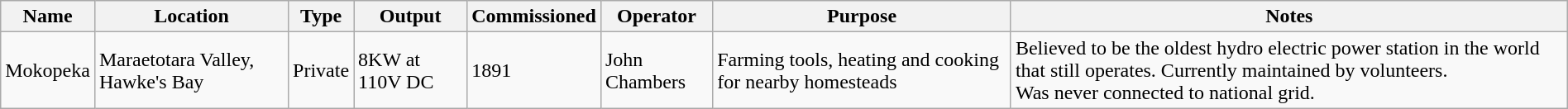<table class="wikitable sortable" border="1" width="100%">
<tr>
<th>Name</th>
<th>Location</th>
<th>Type</th>
<th>Output</th>
<th>Commissioned</th>
<th>Operator</th>
<th>Purpose</th>
<th>Notes</th>
</tr>
<tr>
<td>Mokopeka</td>
<td>Maraetotara Valley, Hawke's Bay</td>
<td>Private</td>
<td>8KW at 110V DC</td>
<td>1891</td>
<td>John Chambers</td>
<td>Farming tools, heating and cooking for nearby homesteads</td>
<td>Believed to be the oldest hydro electric power station in the world that still operates. Currently maintained by volunteers.<br>Was never  connected to national grid.</td>
</tr>
</table>
